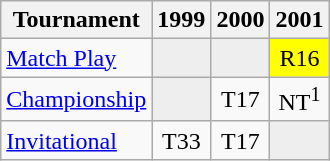<table class="wikitable" style="text-align:center;">
<tr>
<th>Tournament</th>
<th>1999</th>
<th>2000</th>
<th>2001</th>
</tr>
<tr>
<td align="left"><a href='#'>Match Play</a></td>
<td style="background:#eeeeee;"></td>
<td style="background:#eeeeee;"></td>
<td style="background:yellow;">R16</td>
</tr>
<tr>
<td align="left"><a href='#'>Championship</a></td>
<td style="background:#eeeeee;"></td>
<td>T17</td>
<td>NT<sup>1</sup></td>
</tr>
<tr>
<td align="left"><a href='#'>Invitational</a></td>
<td>T33</td>
<td>T17</td>
<td style="background:#eeeeee;"></td>
</tr>
</table>
